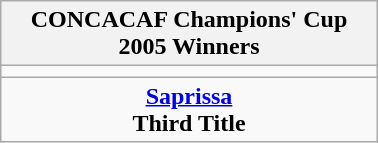<table class="wikitable" style="text-align: center; margin: 0 auto; width: 20%">
<tr>
<th>CONCACAF Champions' Cup<br>2005 Winners</th>
</tr>
<tr>
<td></td>
</tr>
<tr>
<td><strong><a href='#'>Saprissa</a></strong><br><strong>Third Title</strong></td>
</tr>
</table>
